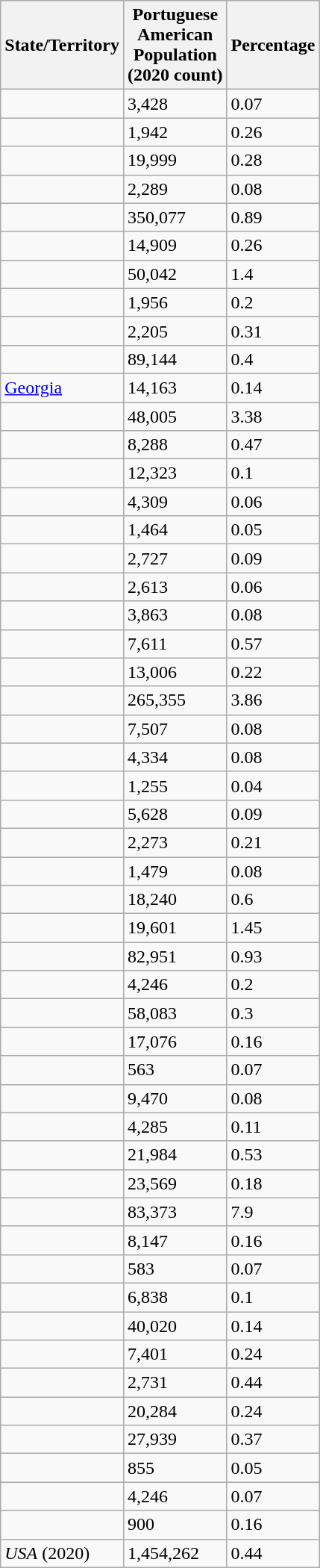<table class="wikitable sortable">
<tr>
<th>State/Territory</th>
<th>Portuguese<br>American<br>Population<br>(2020 count)</th>
<th>Percentage</th>
</tr>
<tr>
<td></td>
<td>3,428</td>
<td>0.07</td>
</tr>
<tr>
<td></td>
<td>1,942</td>
<td>0.26</td>
</tr>
<tr>
<td></td>
<td>19,999</td>
<td>0.28</td>
</tr>
<tr>
<td></td>
<td>2,289</td>
<td>0.08</td>
</tr>
<tr>
<td></td>
<td>350,077</td>
<td>0.89</td>
</tr>
<tr>
<td></td>
<td>14,909</td>
<td>0.26</td>
</tr>
<tr>
<td></td>
<td>50,042</td>
<td>1.4</td>
</tr>
<tr>
<td></td>
<td>1,956</td>
<td>0.2</td>
</tr>
<tr>
<td></td>
<td>2,205</td>
<td>0.31</td>
</tr>
<tr>
<td></td>
<td>89,144</td>
<td>0.4</td>
</tr>
<tr>
<td> <a href='#'>Georgia</a></td>
<td>14,163</td>
<td>0.14</td>
</tr>
<tr>
<td></td>
<td>48,005</td>
<td>3.38</td>
</tr>
<tr>
<td></td>
<td>8,288</td>
<td>0.47</td>
</tr>
<tr>
<td></td>
<td>12,323</td>
<td>0.1</td>
</tr>
<tr>
<td></td>
<td>4,309</td>
<td>0.06</td>
</tr>
<tr>
<td></td>
<td>1,464</td>
<td>0.05</td>
</tr>
<tr>
<td></td>
<td>2,727</td>
<td>0.09</td>
</tr>
<tr>
<td></td>
<td>2,613</td>
<td>0.06</td>
</tr>
<tr>
<td></td>
<td>3,863</td>
<td>0.08</td>
</tr>
<tr>
<td></td>
<td>7,611</td>
<td>0.57</td>
</tr>
<tr>
<td></td>
<td>13,006</td>
<td>0.22</td>
</tr>
<tr>
<td></td>
<td>265,355</td>
<td>3.86</td>
</tr>
<tr>
<td></td>
<td>7,507</td>
<td>0.08</td>
</tr>
<tr>
<td></td>
<td>4,334</td>
<td>0.08</td>
</tr>
<tr>
<td></td>
<td>1,255</td>
<td>0.04</td>
</tr>
<tr>
<td></td>
<td>5,628</td>
<td>0.09</td>
</tr>
<tr>
<td></td>
<td>2,273</td>
<td>0.21</td>
</tr>
<tr>
<td></td>
<td>1,479</td>
<td>0.08</td>
</tr>
<tr>
<td></td>
<td>18,240</td>
<td>0.6</td>
</tr>
<tr>
<td></td>
<td>19,601</td>
<td>1.45</td>
</tr>
<tr>
<td></td>
<td>82,951</td>
<td>0.93</td>
</tr>
<tr>
<td></td>
<td>4,246</td>
<td>0.2</td>
</tr>
<tr>
<td></td>
<td>58,083</td>
<td>0.3</td>
</tr>
<tr>
<td></td>
<td>17,076</td>
<td>0.16</td>
</tr>
<tr>
<td></td>
<td>563</td>
<td>0.07</td>
</tr>
<tr>
<td></td>
<td>9,470</td>
<td>0.08</td>
</tr>
<tr>
<td></td>
<td>4,285</td>
<td>0.11</td>
</tr>
<tr>
<td></td>
<td>21,984</td>
<td>0.53</td>
</tr>
<tr>
<td></td>
<td>23,569</td>
<td>0.18</td>
</tr>
<tr>
<td></td>
<td>83,373</td>
<td>7.9</td>
</tr>
<tr>
<td></td>
<td>8,147</td>
<td>0.16</td>
</tr>
<tr>
<td></td>
<td>583</td>
<td>0.07</td>
</tr>
<tr>
<td></td>
<td>6,838</td>
<td>0.1</td>
</tr>
<tr>
<td></td>
<td>40,020</td>
<td>0.14</td>
</tr>
<tr>
<td></td>
<td>7,401</td>
<td>0.24</td>
</tr>
<tr>
<td></td>
<td>2,731</td>
<td>0.44</td>
</tr>
<tr>
<td></td>
<td>20,284</td>
<td>0.24</td>
</tr>
<tr>
<td></td>
<td>27,939</td>
<td>0.37</td>
</tr>
<tr>
<td></td>
<td>855</td>
<td>0.05</td>
</tr>
<tr>
<td></td>
<td>4,246</td>
<td>0.07</td>
</tr>
<tr>
<td></td>
<td>900</td>
<td>0.16</td>
</tr>
<tr>
<td><em>USA</em> (2020)</td>
<td>1,454,262</td>
<td>0.44</td>
</tr>
</table>
